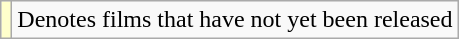<table class="wikitable">
<tr>
<td style="background:#ffc;"></td>
<td Denotes films that have not yet been released>Denotes films that have not yet been released</td>
</tr>
</table>
